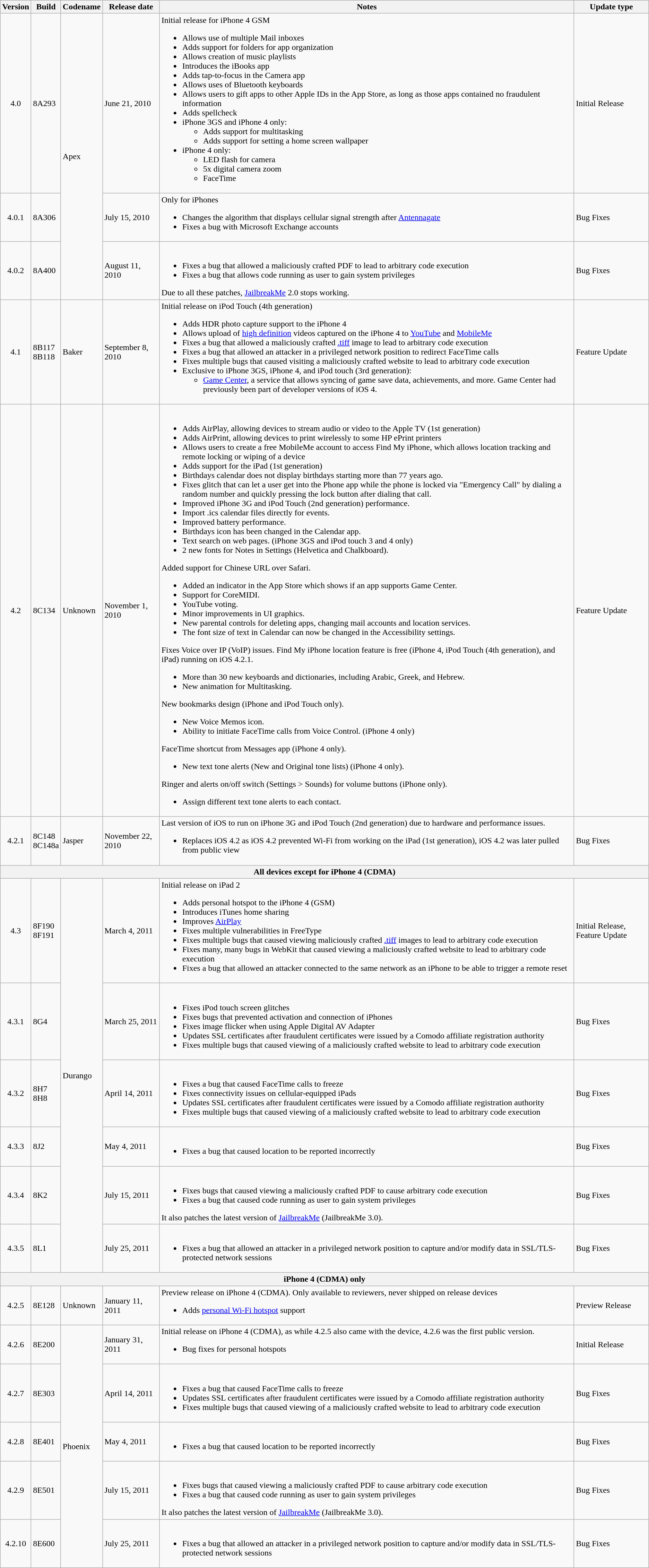<table class="wikitable">
<tr>
<th>Version</th>
<th>Build</th>
<th>Codename</th>
<th>Release date</th>
<th>Notes</th>
<th>Update type</th>
</tr>
<tr>
<td style="text-align: center;">4.0</td>
<td>8A293</td>
<td rowspan="3">Apex</td>
<td>June 21, 2010</td>
<td>Initial release for iPhone 4 GSM<br><ul><li>Allows use of multiple Mail inboxes</li><li>Adds support for folders for app organization</li><li>Allows creation of music playlists</li><li>Introduces the iBooks app</li><li>Adds tap-to-focus in the Camera app</li><li>Allows uses of Bluetooth keyboards</li><li>Allows users to gift apps to other Apple IDs in the App Store, as long as those apps contained no fraudulent information</li><li>Adds spellcheck</li><li>iPhone 3GS and iPhone 4 only:<ul><li>Adds support for multitasking</li><li>Adds support for setting a home screen wallpaper</li></ul></li><li>iPhone 4 only:<ul><li>LED flash for camera</li><li>5x digital camera zoom</li><li>FaceTime</li></ul></li></ul></td>
<td>Initial Release</td>
</tr>
<tr>
<td style="text-align: center;">4.0.1</td>
<td>8A306</td>
<td>July 15, 2010</td>
<td>Only for iPhones<br><ul><li>Changes the algorithm that displays cellular signal strength after <a href='#'>Antennagate</a></li><li>Fixes a bug with Microsoft Exchange accounts</li></ul></td>
<td>Bug Fixes</td>
</tr>
<tr>
<td style="text-align: center;">4.0.2</td>
<td>8A400</td>
<td>August 11, 2010</td>
<td><br><ul><li>Fixes a bug that allowed a maliciously crafted PDF to lead to arbitrary code execution</li><li>Fixes a bug that allows code running as user to gain system privileges</li></ul>Due to all these patches, <a href='#'>JailbreakMe</a> 2.0 stops working.</td>
<td>Bug Fixes</td>
</tr>
<tr>
<td style="text-align: center;">4.1</td>
<td>8B117<br>8B118</td>
<td>Baker</td>
<td>September 8, 2010</td>
<td>Initial release on iPod Touch (4th generation)<br><ul><li>Adds HDR photo capture support to the iPhone 4</li><li>Allows upload of <a href='#'>high definition</a> videos captured on the iPhone 4 to <a href='#'>YouTube</a> and <a href='#'>MobileMe</a></li><li>Fixes a bug that allowed a maliciously crafted <a href='#'>.tiff</a> image to lead to arbitrary code execution</li><li>Fixes a bug that allowed an attacker in a privileged network position to redirect FaceTime calls</li><li>Fixes multiple bugs that caused visiting a maliciously crafted website to lead to arbitrary code execution</li><li>Exclusive to iPhone 3GS, iPhone 4, and iPod touch (3rd generation):<ul><li><a href='#'>Game Center</a>, a service that allows syncing of game save data, achievements, and more. Game Center had previously been part of developer versions of iOS 4.</li></ul></li></ul></td>
<td>Feature Update</td>
</tr>
<tr>
<td style="text-align: center;">4.2</td>
<td>8C134</td>
<td>Unknown</td>
<td>November 1, 2010</td>
<td><br><ul><li>Adds AirPlay, allowing devices to stream audio or video to the Apple TV (1st generation)</li><li>Adds AirPrint, allowing devices to print wirelessly to some HP ePrint printers</li><li>Allows users to create a free MobileMe account to access Find My iPhone, which allows location tracking and remote locking or wiping of a device</li><li>Adds support for the iPad (1st generation)</li><li>Birthdays calendar does not display birthdays starting more than 77 years ago.</li><li>Fixes glitch that can let a user get into the Phone app while the phone is locked via "Emergency Call" by dialing a random number and quickly pressing the lock button after dialing that call.</li><li>Improved iPhone 3G and iPod Touch (2nd generation) performance.</li><li>Import .ics calendar files directly for events.</li><li>Improved battery performance.</li><li>Birthdays icon has been changed in the Calendar app.</li><li>Text search on web pages. (iPhone 3GS and iPod touch 3 and 4 only)</li><li>2 new fonts for Notes in Settings (Helvetica and Chalkboard).</li></ul>Added support for Chinese URL over Safari.<ul><li>Added an indicator in the App Store which shows if an app supports Game Center.</li><li>Support for CoreMIDI.</li><li>YouTube voting.</li><li>Minor improvements in UI graphics.</li><li>New parental controls for deleting apps, changing mail accounts and location services. </li><li>The font size of text in Calendar can now be changed in the Accessibility settings.</li></ul>Fixes Voice over IP (VoIP) issues.
Find My iPhone location feature is free (iPhone 4, iPod Touch (4th generation), and iPad) running on iOS 4.2.1.<ul><li>More than 30 new keyboards and dictionaries, including Arabic, Greek, and Hebrew.</li><li>New animation for Multitasking.</li></ul>New bookmarks design (iPhone and iPod Touch only).<ul><li>New Voice Memos icon.</li><li>Ability to initiate FaceTime calls from Voice Control. (iPhone 4 only)</li></ul>FaceTime shortcut from Messages app (iPhone 4 only).<ul><li>New text tone alerts (New and Original tone lists) (iPhone 4 only).</li></ul>Ringer and alerts on/off switch (Settings > Sounds) for volume buttons (iPhone only).<ul><li>Assign different text tone alerts to each contact.</li></ul></td>
<td>Feature Update</td>
</tr>
<tr>
<td style="text-align: center;">4.2.1</td>
<td>8C148<br>8C148a</td>
<td>Jasper</td>
<td>November 22, 2010</td>
<td>Last version of iOS to run on iPhone 3G and iPod Touch (2nd generation) due to hardware and performance issues.<br><ul><li>Replaces iOS 4.2 as iOS 4.2 prevented Wi-Fi from working on the iPad (1st generation), iOS 4.2 was later pulled from public view</li></ul></td>
<td>Bug Fixes</td>
</tr>
<tr>
<th colspan="6">All devices except for iPhone 4 (CDMA)</th>
</tr>
<tr>
<td style="text-align: center;">4.3</td>
<td>8F190<br>8F191</td>
<td rowspan="6">Durango</td>
<td>March 4, 2011</td>
<td>Initial release on iPad 2<br><ul><li>Adds personal hotspot to the iPhone 4 (GSM)</li><li>Introduces iTunes home sharing</li><li>Improves <a href='#'>AirPlay</a></li><li>Fixes multiple vulnerabilities in FreeType</li><li>Fixes multiple bugs that caused viewing maliciously crafted <a href='#'>.tiff</a> images to lead to arbitrary code execution</li><li>Fixes many, many bugs in WebKit that caused viewing a maliciously crafted website to lead to arbitrary code execution</li><li>Fixes a bug that allowed an attacker connected to the same network as an iPhone to be able to trigger a remote reset</li></ul></td>
<td>Initial Release, Feature Update</td>
</tr>
<tr>
<td style="text-align: center;">4.3.1</td>
<td>8G4</td>
<td>March 25, 2011</td>
<td><br><ul><li>Fixes iPod touch screen glitches</li><li>Fixes bugs that prevented activation and connection of iPhones</li><li>Fixes image flicker when using Apple Digital AV Adapter</li><li>Updates SSL certificates after fraudulent certificates were issued by a Comodo affiliate registration authority</li><li>Fixes multiple bugs that caused viewing of a maliciously crafted website to lead to arbitrary code execution</li></ul></td>
<td>Bug Fixes</td>
</tr>
<tr>
<td style="text-align: center;">4.3.2</td>
<td>8H7<br>8H8</td>
<td>April 14, 2011</td>
<td><br><ul><li>Fixes a bug that caused FaceTime calls to freeze</li><li>Fixes connectivity issues on cellular-equipped iPads</li><li>Updates SSL certificates after fraudulent certificates were issued by a Comodo affiliate registration authority</li><li>Fixes multiple bugs that caused viewing of a maliciously crafted website to lead to arbitrary code execution</li></ul></td>
<td>Bug Fixes</td>
</tr>
<tr>
<td style="text-align: center;">4.3.3</td>
<td>8J2</td>
<td>May 4, 2011</td>
<td><br><ul><li>Fixes a bug that caused location to be reported incorrectly</li></ul></td>
<td>Bug Fixes</td>
</tr>
<tr>
<td style="text-align: center;">4.3.4</td>
<td>8K2</td>
<td>July 15, 2011</td>
<td><br><ul><li>Fixes bugs that caused viewing a maliciously crafted PDF to cause arbitrary code execution</li><li>Fixes a bug that caused code running as user to gain system privileges</li></ul>It also patches the latest version of <a href='#'>JailbreakMe</a> (JailbreakMe 3.0).</td>
<td>Bug Fixes</td>
</tr>
<tr>
<td style="text-align: center;">4.3.5</td>
<td>8L1</td>
<td>July 25, 2011</td>
<td><br><ul><li>Fixes a bug that allowed an attacker in a privileged network position to capture and/or modify data in SSL/TLS-protected network sessions</li></ul></td>
<td>Bug Fixes</td>
</tr>
<tr>
<th colspan="6">iPhone 4 (CDMA) only</th>
</tr>
<tr>
<td style="text-align: center;">4.2.5</td>
<td>8E128</td>
<td>Unknown</td>
<td>January 11, 2011</td>
<td>Preview release on iPhone 4 (CDMA). Only available to reviewers, never shipped on release devices<br><ul><li>Adds <a href='#'>personal Wi-Fi hotspot</a> support</li></ul></td>
<td>Preview Release</td>
</tr>
<tr>
<td style="text-align: center;">4.2.6</td>
<td>8E200</td>
<td rowspan="5">Phoenix</td>
<td>January 31, 2011</td>
<td>Initial release on iPhone 4 (CDMA), as while 4.2.5 also came with the device, 4.2.6 was the first public version.<br><ul><li>Bug fixes for personal hotspots</li></ul></td>
<td>Initial Release</td>
</tr>
<tr>
<td style="text-align: center;">4.2.7</td>
<td>8E303</td>
<td>April 14, 2011</td>
<td><br><ul><li>Fixes a bug that caused FaceTime calls to freeze</li><li>Updates SSL certificates after fraudulent certificates were issued by a Comodo affiliate registration authority</li><li>Fixes multiple bugs that caused viewing of a maliciously crafted website to lead to arbitrary code execution</li></ul></td>
<td>Bug Fixes</td>
</tr>
<tr>
<td style="text-align: center;">4.2.8</td>
<td>8E401</td>
<td>May 4, 2011</td>
<td><br><ul><li>Fixes a bug that caused location to be reported incorrectly</li></ul></td>
<td>Bug Fixes</td>
</tr>
<tr>
<td style="text-align: center;">4.2.9</td>
<td>8E501</td>
<td>July 15, 2011</td>
<td><br><ul><li>Fixes bugs that caused viewing a maliciously crafted PDF to cause arbitrary code execution</li><li>Fixes a bug that caused code running as user to gain system privileges</li></ul>It also patches the latest version of <a href='#'>JailbreakMe</a> (JailbreakMe 3.0).</td>
<td>Bug Fixes</td>
</tr>
<tr>
<td style="text-align: center;">4.2.10</td>
<td>8E600</td>
<td>July 25, 2011</td>
<td><br><ul><li>Fixes a bug that allowed an attacker in a privileged network position to capture and/or modify data in SSL/TLS-protected network sessions</li></ul></td>
<td>Bug Fixes</td>
</tr>
</table>
